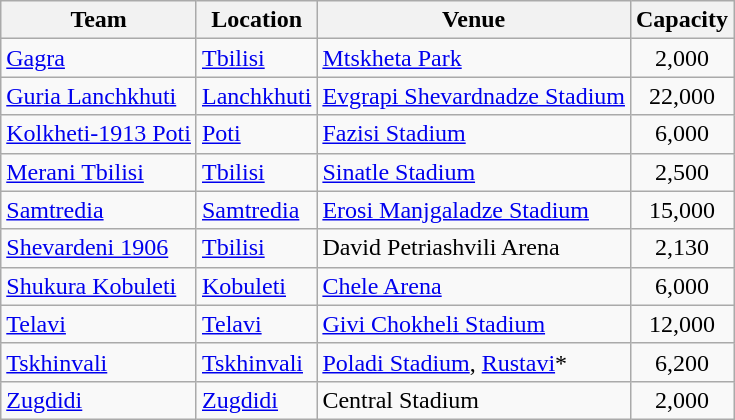<table class="wikitable sortable" border="1">
<tr>
<th>Team</th>
<th>Location</th>
<th>Venue</th>
<th>Capacity</th>
</tr>
<tr>
<td><a href='#'>Gagra</a></td>
<td><a href='#'>Tbilisi</a></td>
<td><a href='#'>Mtskheta Park</a></td>
<td align="center">2,000</td>
</tr>
<tr>
<td><a href='#'>Guria Lanchkhuti</a></td>
<td><a href='#'>Lanchkhuti</a></td>
<td><a href='#'>Evgrapi Shevardnadze Stadium</a></td>
<td align="center">22,000</td>
</tr>
<tr>
<td><a href='#'>Kolkheti-1913 Poti</a></td>
<td><a href='#'>Poti</a></td>
<td><a href='#'>Fazisi Stadium</a></td>
<td align="center">6,000</td>
</tr>
<tr>
<td><a href='#'>Merani Tbilisi</a></td>
<td><a href='#'>Tbilisi</a></td>
<td><a href='#'>Sinatle Stadium</a></td>
<td align="center">2,500</td>
</tr>
<tr>
<td><a href='#'>Samtredia</a></td>
<td><a href='#'>Samtredia</a></td>
<td><a href='#'>Erosi Manjgaladze Stadium</a></td>
<td align="center">15,000</td>
</tr>
<tr>
<td><a href='#'>Shevardeni 1906</a></td>
<td><a href='#'>Tbilisi</a></td>
<td>David Petriashvili Arena</td>
<td align="center">2,130</td>
</tr>
<tr>
<td><a href='#'>Shukura Kobuleti</a></td>
<td><a href='#'>Kobuleti</a></td>
<td><a href='#'>Chele Arena</a></td>
<td align="center">6,000</td>
</tr>
<tr>
<td><a href='#'>Telavi</a></td>
<td><a href='#'>Telavi</a></td>
<td><a href='#'>Givi Chokheli Stadium</a></td>
<td align="center">12,000</td>
</tr>
<tr>
<td><a href='#'>Tskhinvali</a></td>
<td><a href='#'>Tskhinvali</a></td>
<td><a href='#'>Poladi Stadium</a>, <a href='#'>Rustavi</a>*</td>
<td align="center">6,200</td>
</tr>
<tr>
<td><a href='#'>Zugdidi</a></td>
<td><a href='#'>Zugdidi</a></td>
<td>Central Stadium</td>
<td align="center">2,000</td>
</tr>
</table>
